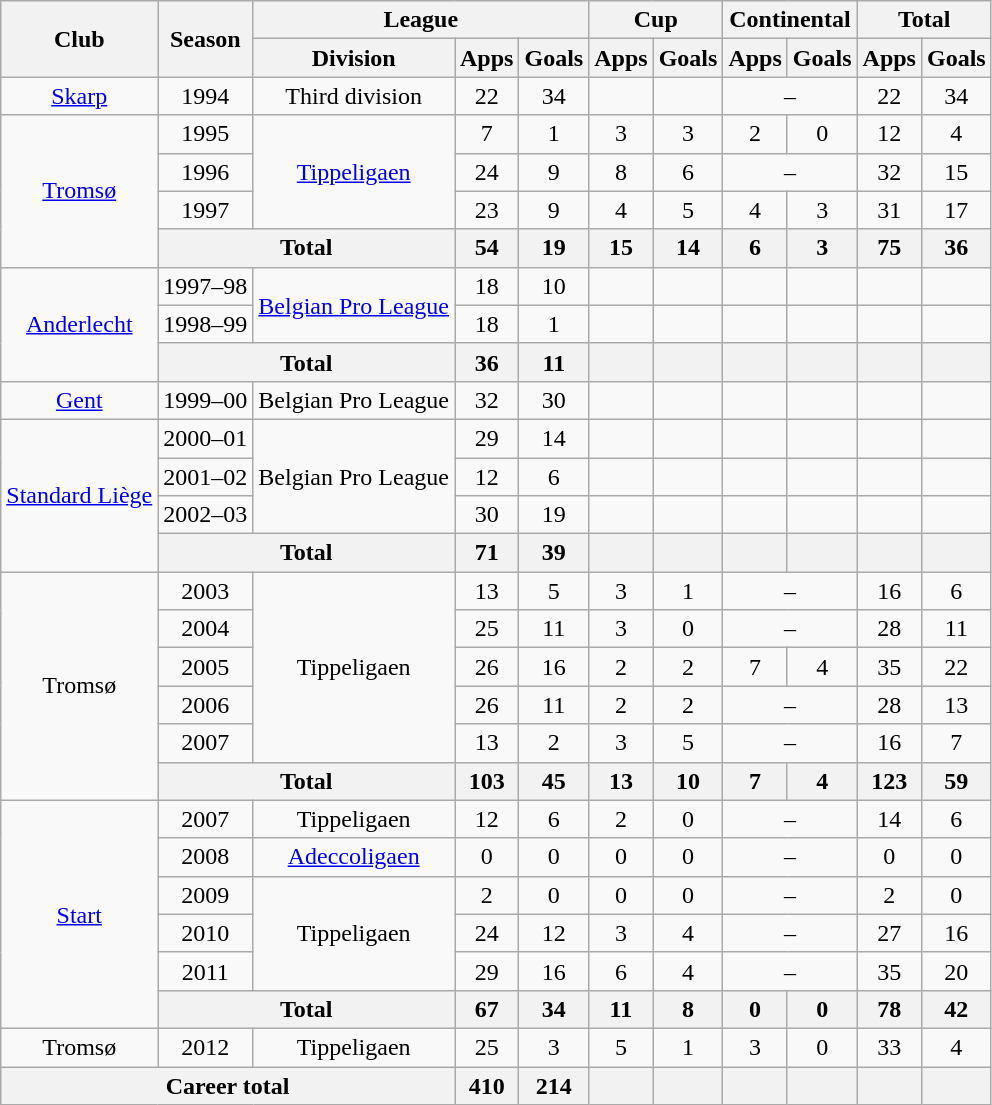<table class="wikitable" style="text-align:center">
<tr>
<th rowspan="2">Club</th>
<th rowspan="2">Season</th>
<th colspan="3">League</th>
<th colspan="2">Cup</th>
<th colspan="2">Continental</th>
<th colspan="2">Total</th>
</tr>
<tr>
<th>Division</th>
<th>Apps</th>
<th>Goals</th>
<th>Apps</th>
<th>Goals</th>
<th>Apps</th>
<th>Goals</th>
<th>Apps</th>
<th>Goals</th>
</tr>
<tr>
<td><a href='#'>Skarp</a></td>
<td>1994</td>
<td>Third division</td>
<td>22</td>
<td>34</td>
<td></td>
<td></td>
<td colspan="2">–</td>
<td>22</td>
<td>34</td>
</tr>
<tr>
<td rowspan="4"><a href='#'>Tromsø</a></td>
<td>1995</td>
<td rowspan="3"><a href='#'>Tippeligaen</a></td>
<td>7</td>
<td>1</td>
<td>3</td>
<td>3</td>
<td>2</td>
<td>0</td>
<td>12</td>
<td>4</td>
</tr>
<tr>
<td>1996</td>
<td>24</td>
<td>9</td>
<td>8</td>
<td>6</td>
<td colspan="2">–</td>
<td>32</td>
<td>15</td>
</tr>
<tr>
<td>1997</td>
<td>23</td>
<td>9</td>
<td>4</td>
<td>5</td>
<td>4</td>
<td>3</td>
<td>31</td>
<td>17</td>
</tr>
<tr>
<th colspan="2">Total</th>
<th>54</th>
<th>19</th>
<th>15</th>
<th>14</th>
<th>6</th>
<th>3</th>
<th>75</th>
<th>36</th>
</tr>
<tr>
<td rowspan="3"><a href='#'>Anderlecht</a></td>
<td>1997–98</td>
<td rowspan="2"><a href='#'>Belgian Pro League</a></td>
<td>18</td>
<td>10</td>
<td></td>
<td></td>
<td></td>
<td></td>
<td></td>
<td></td>
</tr>
<tr>
<td>1998–99</td>
<td>18</td>
<td>1</td>
<td></td>
<td></td>
<td></td>
<td></td>
<td></td>
<td></td>
</tr>
<tr>
<th colspan="2">Total</th>
<th>36</th>
<th>11</th>
<th></th>
<th></th>
<th></th>
<th></th>
<th></th>
<th></th>
</tr>
<tr>
<td><a href='#'>Gent</a></td>
<td>1999–00</td>
<td>Belgian Pro League</td>
<td>32</td>
<td>30</td>
<td></td>
<td></td>
<td></td>
<td></td>
<td></td>
<td></td>
</tr>
<tr>
<td rowspan="4"><a href='#'>Standard Liège</a></td>
<td>2000–01</td>
<td rowspan="3">Belgian Pro League</td>
<td>29</td>
<td>14</td>
<td></td>
<td></td>
<td></td>
<td></td>
<td></td>
<td></td>
</tr>
<tr>
<td>2001–02</td>
<td>12</td>
<td>6</td>
<td></td>
<td></td>
<td></td>
<td></td>
<td></td>
<td></td>
</tr>
<tr>
<td>2002–03</td>
<td>30</td>
<td>19</td>
<td></td>
<td></td>
<td></td>
<td></td>
<td></td>
<td></td>
</tr>
<tr>
<th colspan="2">Total</th>
<th>71</th>
<th>39</th>
<th></th>
<th></th>
<th></th>
<th></th>
<th></th>
<th></th>
</tr>
<tr>
<td rowspan="6">Tromsø</td>
<td>2003</td>
<td rowspan="5">Tippeligaen</td>
<td>13</td>
<td>5</td>
<td>3</td>
<td>1</td>
<td colspan="2">–</td>
<td>16</td>
<td>6</td>
</tr>
<tr>
<td>2004</td>
<td>25</td>
<td>11</td>
<td>3</td>
<td>0</td>
<td colspan="2">–</td>
<td>28</td>
<td>11</td>
</tr>
<tr>
<td>2005</td>
<td>26</td>
<td>16</td>
<td>2</td>
<td>2</td>
<td>7</td>
<td>4</td>
<td>35</td>
<td>22</td>
</tr>
<tr>
<td>2006</td>
<td>26</td>
<td>11</td>
<td>2</td>
<td>2</td>
<td colspan="2">–</td>
<td>28</td>
<td>13</td>
</tr>
<tr>
<td>2007</td>
<td>13</td>
<td>2</td>
<td>3</td>
<td>5</td>
<td colspan="2">–</td>
<td>16</td>
<td>7</td>
</tr>
<tr>
<th colspan="2">Total</th>
<th>103</th>
<th>45</th>
<th>13</th>
<th>10</th>
<th>7</th>
<th>4</th>
<th>123</th>
<th>59</th>
</tr>
<tr>
<td rowspan="6"><a href='#'>Start</a></td>
<td>2007</td>
<td>Tippeligaen</td>
<td>12</td>
<td>6</td>
<td>2</td>
<td>0</td>
<td colspan="2">–</td>
<td>14</td>
<td>6</td>
</tr>
<tr>
<td>2008</td>
<td><a href='#'>Adeccoligaen</a></td>
<td>0</td>
<td>0</td>
<td>0</td>
<td>0</td>
<td colspan="2">–</td>
<td>0</td>
<td>0</td>
</tr>
<tr>
<td>2009</td>
<td rowspan="3">Tippeligaen</td>
<td>2</td>
<td>0</td>
<td>0</td>
<td>0</td>
<td colspan="2">–</td>
<td>2</td>
<td>0</td>
</tr>
<tr>
<td>2010</td>
<td>24</td>
<td>12</td>
<td>3</td>
<td>4</td>
<td colspan="2">–</td>
<td>27</td>
<td>16</td>
</tr>
<tr>
<td>2011</td>
<td>29</td>
<td>16</td>
<td>6</td>
<td>4</td>
<td colspan="2">–</td>
<td>35</td>
<td>20</td>
</tr>
<tr>
<th colspan="2">Total</th>
<th>67</th>
<th>34</th>
<th>11</th>
<th>8</th>
<th>0</th>
<th>0</th>
<th>78</th>
<th>42</th>
</tr>
<tr>
<td>Tromsø</td>
<td>2012</td>
<td>Tippeligaen</td>
<td>25</td>
<td>3</td>
<td>5</td>
<td>1</td>
<td>3</td>
<td>0</td>
<td>33</td>
<td>4</td>
</tr>
<tr>
<th colspan="3">Career total</th>
<th>410</th>
<th>214</th>
<th></th>
<th></th>
<th></th>
<th></th>
<th></th>
<th></th>
</tr>
</table>
